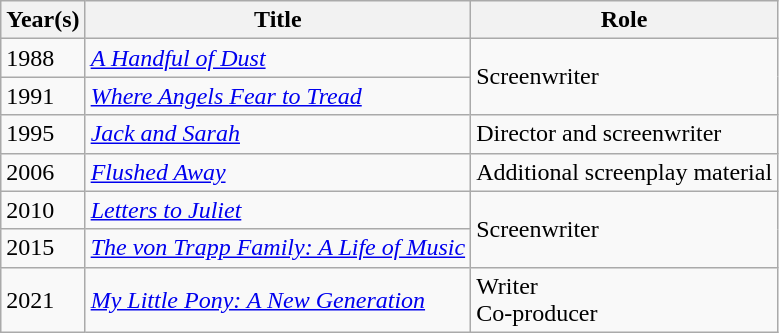<table class="wikitable sortable">
<tr>
<th>Year(s)</th>
<th>Title</th>
<th>Role</th>
</tr>
<tr>
<td>1988</td>
<td><em><a href='#'>A Handful of Dust</a></em></td>
<td rowspan="2">Screenwriter</td>
</tr>
<tr>
<td>1991</td>
<td><em><a href='#'>Where Angels Fear to Tread</a></em></td>
</tr>
<tr>
<td>1995</td>
<td><em><a href='#'>Jack and Sarah</a></em></td>
<td>Director and screenwriter</td>
</tr>
<tr>
<td>2006</td>
<td><em><a href='#'>Flushed Away</a></em></td>
<td>Additional screenplay material</td>
</tr>
<tr>
<td>2010</td>
<td><em><a href='#'>Letters to Juliet</a></em></td>
<td rowspan="2">Screenwriter</td>
</tr>
<tr>
<td>2015</td>
<td><a href='#'><em>The von Trapp Family: A Life of Music</em></a></td>
</tr>
<tr>
<td>2021</td>
<td><em><a href='#'>My Little Pony: A New Generation</a></em></td>
<td>Writer<br>Co-producer</td>
</tr>
</table>
